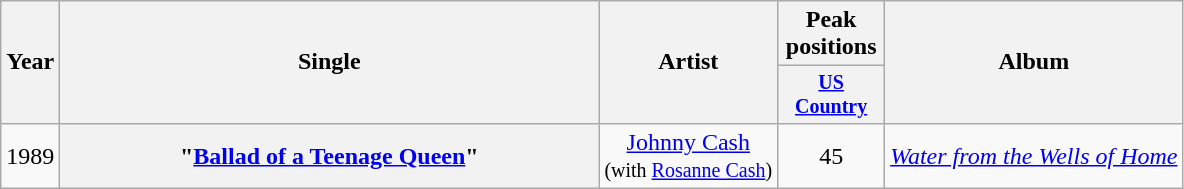<table class="wikitable plainrowheaders" style="text-align:center;">
<tr>
<th rowspan="2">Year</th>
<th rowspan="2" style="width:22em;">Single</th>
<th rowspan="2">Artist</th>
<th>Peak positions</th>
<th rowspan="2">Album</th>
</tr>
<tr style="font-size:smaller;">
<th width="65"><a href='#'>US Country</a></th>
</tr>
<tr>
<td>1989</td>
<th scope="row">"<a href='#'>Ballad of a Teenage Queen</a>"</th>
<td><a href='#'>Johnny Cash</a><br><small>(with <a href='#'>Rosanne Cash</a>)</small></td>
<td>45</td>
<td align="left"><em><a href='#'>Water from the Wells of Home</a></em></td>
</tr>
</table>
